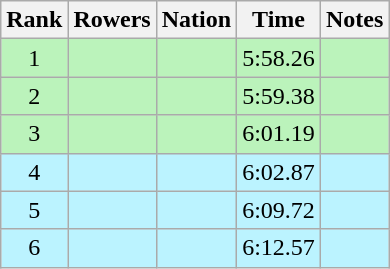<table class="wikitable sortable" style="text-align:center">
<tr>
<th>Rank</th>
<th>Rowers</th>
<th>Nation</th>
<th>Time</th>
<th>Notes</th>
</tr>
<tr bgcolor=bbf3bb>
<td>1</td>
<td align=left data-sort-value="Cooper, Andrew"></td>
<td align=left></td>
<td>5:58.26</td>
<td></td>
</tr>
<tr bgcolor=bbf3bb>
<td>2</td>
<td align=left data-sort-value="Weyrauch, Armin"></td>
<td align=left></td>
<td>5:59.38</td>
<td></td>
</tr>
<tr bgcolor=bbf3bb>
<td>3</td>
<td align=left data-sort-value="Brownlee, Scott"></td>
<td align=left></td>
<td>6:01.19</td>
<td></td>
</tr>
<tr bgcolor=bbf3ff>
<td>4</td>
<td align=left data-sort-value="Hassan, Salih"></td>
<td align=left></td>
<td>6:02.87</td>
<td></td>
</tr>
<tr bgcolor=bbf3ff>
<td>5</td>
<td align=left data-sort-value="Sartori, Luca"></td>
<td align=left></td>
<td>6:09.72</td>
<td></td>
</tr>
<tr bgcolor=bbf3ff>
<td>6</td>
<td align=left data-sort-value="Le Lain, Jean-Pierre"></td>
<td align=left></td>
<td>6:12.57</td>
<td></td>
</tr>
</table>
